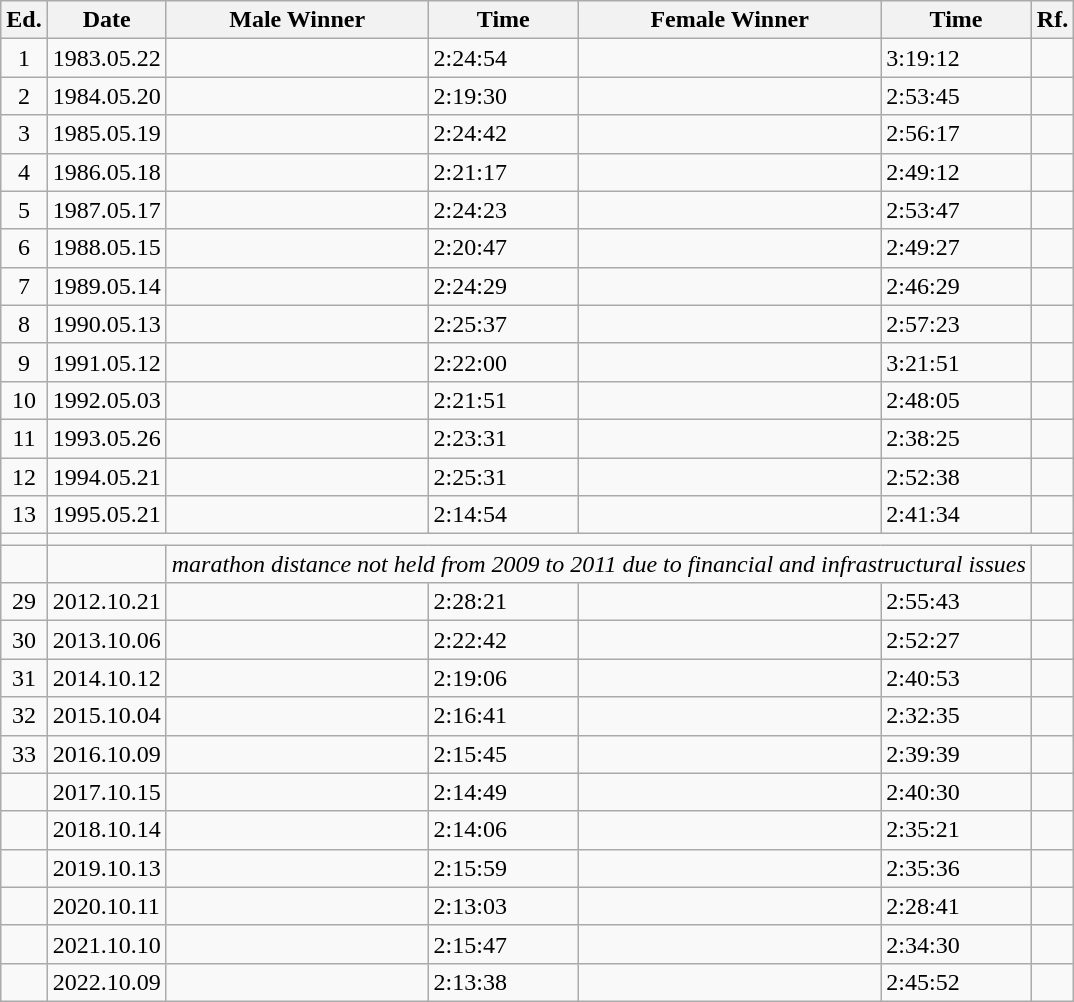<table class="wikitable sortable">
<tr>
<th class="unsortable">Ed.</th>
<th>Date</th>
<th>Male Winner</th>
<th>Time</th>
<th>Female Winner</th>
<th>Time</th>
<th class="unsortable">Rf.</th>
</tr>
<tr>
<td align="center">1</td>
<td>1983.05.22</td>
<td></td>
<td>2:24:54</td>
<td></td>
<td>3:19:12</td>
<td></td>
</tr>
<tr>
<td align="center">2</td>
<td>1984.05.20</td>
<td></td>
<td>2:19:30</td>
<td></td>
<td>2:53:45</td>
<td></td>
</tr>
<tr>
<td align="center">3</td>
<td>1985.05.19</td>
<td> </td>
<td>2:24:42</td>
<td></td>
<td>2:56:17</td>
<td></td>
</tr>
<tr>
<td align="center">4</td>
<td>1986.05.18</td>
<td> </td>
<td>2:21:17</td>
<td> </td>
<td>2:49:12</td>
<td></td>
</tr>
<tr>
<td align="center">5</td>
<td>1987.05.17</td>
<td> </td>
<td>2:24:23</td>
<td></td>
<td>2:53:47</td>
<td></td>
</tr>
<tr>
<td align="center">6</td>
<td>1988.05.15</td>
<td> </td>
<td>2:20:47</td>
<td>  </td>
<td>2:49:27</td>
<td></td>
</tr>
<tr>
<td align="center">7</td>
<td>1989.05.14</td>
<td> </td>
<td>2:24:29</td>
<td></td>
<td>2:46:29</td>
<td></td>
</tr>
<tr>
<td align="center">8</td>
<td>1990.05.13</td>
<td>  </td>
<td>2:25:37</td>
<td> </td>
<td>2:57:23</td>
<td></td>
</tr>
<tr>
<td align="center">9</td>
<td>1991.05.12</td>
<td> </td>
<td>2:22:00</td>
<td></td>
<td>3:21:51</td>
<td></td>
</tr>
<tr>
<td align="center">10</td>
<td>1992.05.03</td>
<td></td>
<td>2:21:51</td>
<td></td>
<td>2:48:05</td>
<td></td>
</tr>
<tr>
<td align="center">11</td>
<td>1993.05.26</td>
<td></td>
<td>2:23:31</td>
<td></td>
<td>2:38:25</td>
<td></td>
</tr>
<tr>
<td align="center">12</td>
<td>1994.05.21</td>
<td></td>
<td>2:25:31</td>
<td></td>
<td>2:52:38</td>
<td></td>
</tr>
<tr>
<td align="center">13</td>
<td>1995.05.21</td>
<td></td>
<td>2:14:54</td>
<td></td>
<td>2:41:34</td>
<td></td>
</tr>
<tr>
<td></td>
</tr>
<tr>
<td></td>
<td></td>
<td colspan="4" align="center" data-sort-value=""><em>marathon distance not held from 2009 to 2011 due to financial and infrastructural issues</em></td>
<td></td>
</tr>
<tr>
<td align="center">29</td>
<td>2012.10.21</td>
<td></td>
<td>2:28:21</td>
<td></td>
<td>2:55:43</td>
<td></td>
</tr>
<tr>
<td align="center">30</td>
<td>2013.10.06</td>
<td> </td>
<td>2:22:42 </td>
<td> </td>
<td>2:52:27 </td>
<td><br></td>
</tr>
<tr>
<td align="center">31</td>
<td>2014.10.12</td>
<td> </td>
<td>2:19:06</td>
<td> </td>
<td>2:40:53</td>
<td></td>
</tr>
<tr>
<td align="center">32</td>
<td>2015.10.04</td>
<td> </td>
<td>2:16:41 </td>
<td></td>
<td>2:32:35 </td>
<td></td>
</tr>
<tr>
<td align="center">33</td>
<td>2016.10.09</td>
<td> </td>
<td>2:15:45 </td>
<td> </td>
<td>2:39:39 </td>
<td></td>
</tr>
<tr>
<td align="center"></td>
<td>2017.10.15</td>
<td> </td>
<td>2:14:49 </td>
<td></td>
<td>2:40:30 </td>
<td></td>
</tr>
<tr>
<td align="center"></td>
<td>2018.10.14</td>
<td> </td>
<td>2:14:06</td>
<td></td>
<td>2:35:21</td>
<td></td>
</tr>
<tr>
<td align="center"></td>
<td>2019.10.13</td>
<td> </td>
<td>2:15:59 </td>
<td> </td>
<td>2:35:36 </td>
<td></td>
</tr>
<tr>
<td align="center"></td>
<td>2020.10.11</td>
<td></td>
<td>2:13:03</td>
<td></td>
<td>2:28:41</td>
<td></td>
</tr>
<tr>
<td align="center"></td>
<td>2021.10.10</td>
<td></td>
<td>2:15:47</td>
<td></td>
<td>2:34:30</td>
<td></td>
</tr>
<tr>
<td align="center"></td>
<td>2022.10.09</td>
<td></td>
<td>2:13:38</td>
<td></td>
<td>2:45:52</td>
<td></td>
</tr>
</table>
